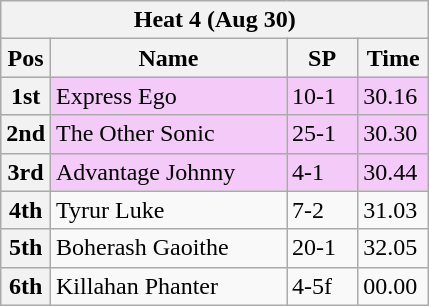<table class="wikitable">
<tr>
<th colspan="6">Heat 4 (Aug 30)</th>
</tr>
<tr>
<th width=20>Pos</th>
<th width=150>Name</th>
<th width=40>SP</th>
<th width=40>Time</th>
</tr>
<tr style="background: #f4caf9;">
<th>1st</th>
<td>Express Ego</td>
<td>10-1</td>
<td>30.16</td>
</tr>
<tr style="background: #f4caf9;">
<th>2nd</th>
<td>The Other Sonic</td>
<td>25-1</td>
<td>30.30</td>
</tr>
<tr style="background: #f4caf9;">
<th>3rd</th>
<td>Advantage Johnny</td>
<td>4-1</td>
<td>30.44</td>
</tr>
<tr>
<th>4th</th>
<td>Tyrur Luke</td>
<td>7-2</td>
<td>31.03</td>
</tr>
<tr>
<th>5th</th>
<td>Boherash Gaoithe</td>
<td>20-1</td>
<td>32.05</td>
</tr>
<tr>
<th>6th</th>
<td>Killahan Phanter</td>
<td>4-5f</td>
<td>00.00</td>
</tr>
</table>
